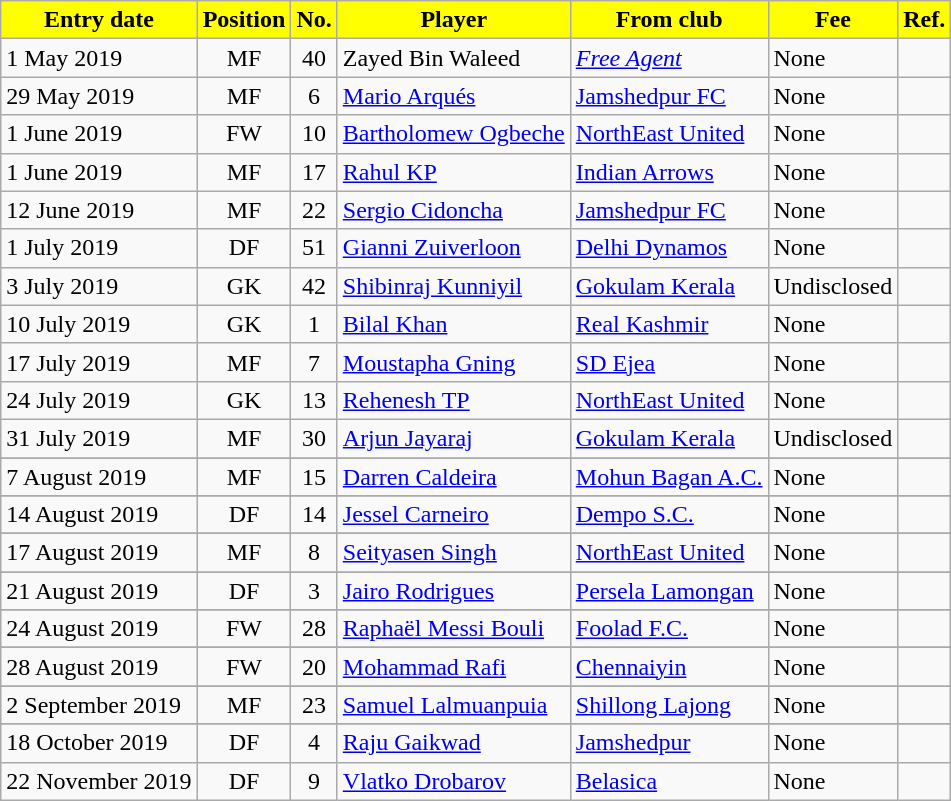<table class="wikitable sortable">
<tr>
<th style="background:#FFFF00; color:Black;"><strong>Entry date</strong></th>
<th style="background:#FFFF00; color:Black;"><strong>Position</strong></th>
<th style="background:#FFFF00; color:Black;"><strong>No.</strong></th>
<th style="background:#FFFF00; color:Black;"><strong>Player</strong></th>
<th style="background:#FFFF00; color:Black;"><strong>From club</strong></th>
<th style="background:#FFFF00; color:Black;"><strong>Fee</strong></th>
<th style="background:#FFFF00; color:Black;"><strong>Ref.</strong></th>
</tr>
<tr>
<td>1 May 2019</td>
<td style="text-align:center;">MF</td>
<td style="text-align:center;">40</td>
<td style="text-align:left;"> Zayed Bin Waleed</td>
<td style="text-align:left;"><em><a href='#'>Free Agent</a></em></td>
<td>None</td>
<td></td>
</tr>
<tr>
<td>29 May 2019</td>
<td style="text-align:center;">MF</td>
<td style="text-align:center;">6</td>
<td style="text-align:left;"> <a href='#'>Mario Arqués</a></td>
<td style="text-align:left;"> <a href='#'>Jamshedpur FC</a></td>
<td>None</td>
<td></td>
</tr>
<tr>
<td>1 June 2019</td>
<td style="text-align:center;">FW</td>
<td style="text-align:center;">10</td>
<td style="text-align:left;"> <a href='#'>Bartholomew Ogbeche</a></td>
<td style="text-align:left;"> <a href='#'>NorthEast United</a></td>
<td>None</td>
<td></td>
</tr>
<tr>
<td>1 June 2019</td>
<td style="text-align:center;">MF</td>
<td style="text-align:center;">17</td>
<td style="text-align:left;"> <a href='#'>Rahul KP</a></td>
<td style="text-align:left;"> <a href='#'>Indian Arrows</a></td>
<td>None</td>
<td></td>
</tr>
<tr>
<td>12 June 2019</td>
<td style="text-align:center;">MF</td>
<td style="text-align:center;">22</td>
<td style="text-align:left;"> <a href='#'>Sergio Cidoncha</a></td>
<td style="text-align:left;"> <a href='#'>Jamshedpur FC</a></td>
<td>None</td>
<td></td>
</tr>
<tr>
<td>1 July 2019</td>
<td style="text-align:center;">DF</td>
<td style="text-align:center;">51</td>
<td style="text-align:left;"> <a href='#'>Gianni Zuiverloon</a></td>
<td style="text-align:left;"> <a href='#'>Delhi Dynamos</a></td>
<td>None</td>
<td></td>
</tr>
<tr>
<td>3 July 2019</td>
<td style="text-align:center;">GK</td>
<td style="text-align:center;">42</td>
<td style="text-align:left;"> <a href='#'>Shibinraj Kunniyil</a></td>
<td style="text-align:left;"> <a href='#'>Gokulam Kerala</a></td>
<td>Undisclosed</td>
<td></td>
</tr>
<tr>
<td>10 July 2019</td>
<td style="text-align:center;">GK</td>
<td style="text-align:center;">1</td>
<td style="text-align:left;"> <a href='#'>Bilal Khan</a></td>
<td style="text-align:left;"> <a href='#'>Real Kashmir</a></td>
<td>None</td>
<td></td>
</tr>
<tr>
<td>17 July 2019</td>
<td style="text-align:center;">MF</td>
<td style="text-align:center;">7</td>
<td style="text-align:left;"> <a href='#'>Moustapha Gning</a></td>
<td style="text-align:left;"> <a href='#'>SD Ejea</a></td>
<td>None</td>
<td></td>
</tr>
<tr>
<td>24 July 2019</td>
<td style="text-align:center;">GK</td>
<td style="text-align:center;">13</td>
<td style="text-align:left;"> <a href='#'>Rehenesh TP</a></td>
<td style="text-align:left;"> <a href='#'>NorthEast United</a></td>
<td>None</td>
<td></td>
</tr>
<tr>
<td>31 July 2019</td>
<td style="text-align:center;">MF</td>
<td style="text-align:center;">30</td>
<td style="text-align:left;"> <a href='#'>Arjun Jayaraj</a></td>
<td style="text-align:left;"> <a href='#'>Gokulam Kerala</a></td>
<td>Undisclosed</td>
<td></td>
</tr>
<tr>
</tr>
<tr>
<td>7 August 2019</td>
<td style="text-align:center;">MF</td>
<td style="text-align:center;">15</td>
<td style="text-align:left;"> <a href='#'>Darren Caldeira</a></td>
<td style="text-align:left;"> <a href='#'>Mohun Bagan A.C.</a></td>
<td>None</td>
<td></td>
</tr>
<tr>
</tr>
<tr>
<td>14 August 2019</td>
<td style="text-align:center;">DF</td>
<td style="text-align:center;">14</td>
<td style="text-align:left;"> <a href='#'>Jessel Carneiro</a></td>
<td style="text-align:left;"> <a href='#'>Dempo S.C.</a></td>
<td>None</td>
<td></td>
</tr>
<tr>
</tr>
<tr>
<td>17 August 2019</td>
<td style="text-align:center;">MF</td>
<td style="text-align:center;">8</td>
<td style="text-align:left;"> <a href='#'>Seityasen Singh</a></td>
<td style="text-align:left;"> <a href='#'>NorthEast United</a></td>
<td>None</td>
<td></td>
</tr>
<tr>
</tr>
<tr>
<td>21 August 2019</td>
<td style="text-align:center;">DF</td>
<td style="text-align:center;">3</td>
<td style="text-align:left;"> <a href='#'>Jairo Rodrigues</a></td>
<td style="text-align:left;"> <a href='#'>Persela Lamongan</a></td>
<td>None</td>
<td></td>
</tr>
<tr>
</tr>
<tr>
<td>24 August 2019</td>
<td style="text-align:center;">FW</td>
<td style="text-align:center;">28</td>
<td style="text-align:left;"> <a href='#'>Raphaël Messi Bouli</a></td>
<td style="text-align:left;"> <a href='#'>Foolad F.C.</a></td>
<td>None</td>
<td></td>
</tr>
<tr>
</tr>
<tr>
<td>28 August 2019</td>
<td style="text-align:center;">FW</td>
<td style="text-align:center;">20</td>
<td style="text-align:left;"> <a href='#'>Mohammad Rafi</a></td>
<td style="text-align:left;"> <a href='#'>Chennaiyin</a></td>
<td>None</td>
<td></td>
</tr>
<tr>
</tr>
<tr>
<td>2 September 2019</td>
<td style="text-align:center;">MF</td>
<td style="text-align:center;">23</td>
<td style="text-align:left;"> <a href='#'>Samuel Lalmuanpuia</a></td>
<td style="text-align:left;"> <a href='#'>Shillong Lajong</a></td>
<td>None</td>
<td></td>
</tr>
<tr>
</tr>
<tr>
<td>18 October 2019</td>
<td style="text-align:center;">DF</td>
<td style="text-align:center;">4</td>
<td style="text-align:left;"> <a href='#'>Raju Gaikwad</a></td>
<td style="text-align:left;"> <a href='#'>Jamshedpur</a></td>
<td>None</td>
<td></td>
</tr>
<tr>
<td>22 November 2019</td>
<td style="text-align:center;">DF</td>
<td style="text-align:center;">9</td>
<td style="text-align:left;"> <a href='#'>Vlatko Drobarov</a></td>
<td style="text-align:left;"> <a href='#'>Belasica</a></td>
<td>None</td>
<td></td>
</tr>
</table>
